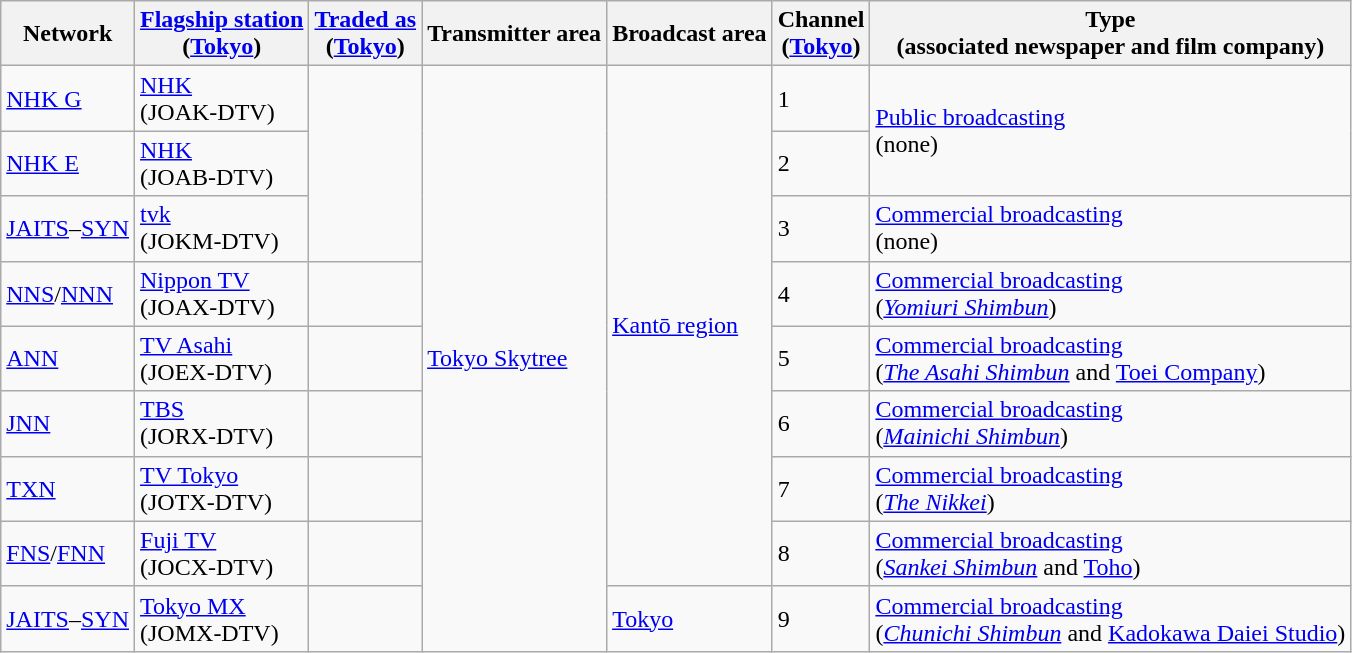<table class="wikitable">
<tr>
<th>Network</th>
<th><a href='#'>Flagship station</a><br>(<a href='#'>Tokyo</a>)</th>
<th><a href='#'>Traded as</a><br>(<a href='#'>Tokyo</a>)</th>
<th>Transmitter area</th>
<th>Broadcast area</th>
<th>Channel<br>(<a href='#'>Tokyo</a>)</th>
<th>Type<br>(associated newspaper and film company)</th>
</tr>
<tr>
<td><a href='#'>NHK G</a></td>
<td><a href='#'>NHK</a><br>(JOAK-DTV)</td>
<td rowspan="3"></td>
<td rowspan="9"><a href='#'>Tokyo Skytree</a></td>
<td rowspan="8"><a href='#'>Kantō region</a></td>
<td>1</td>
<td rowspan="2"><a href='#'>Public broadcasting</a><br>(none)</td>
</tr>
<tr>
<td><a href='#'>NHK E</a></td>
<td><a href='#'>NHK</a><br>(JOAB-DTV)</td>
<td>2</td>
</tr>
<tr>
<td><a href='#'>JAITS</a>–<a href='#'>SYN</a></td>
<td><a href='#'>tvk</a><br>(JOKM-DTV)</td>
<td>3</td>
<td><a href='#'>Commercial broadcasting</a><br>(none)</td>
</tr>
<tr>
<td><a href='#'>NNS</a>/<a href='#'>NNN</a></td>
<td><a href='#'>Nippon TV</a><br>(JOAX-DTV)</td>
<td></td>
<td>4</td>
<td><a href='#'>Commercial broadcasting</a><br>(<em><a href='#'>Yomiuri Shimbun</a></em>)</td>
</tr>
<tr>
<td><a href='#'>ANN</a></td>
<td><a href='#'>TV Asahi</a><br>(JOEX-DTV)</td>
<td></td>
<td>5</td>
<td><a href='#'>Commercial broadcasting</a><br>(<em><a href='#'>The Asahi Shimbun</a></em> and <a href='#'>Toei Company</a>)</td>
</tr>
<tr>
<td><a href='#'>JNN</a></td>
<td><a href='#'>TBS</a><br>(JORX-DTV)</td>
<td></td>
<td>6</td>
<td><a href='#'>Commercial broadcasting</a><br>(<em><a href='#'>Mainichi Shimbun</a></em>)</td>
</tr>
<tr>
<td><a href='#'>TXN</a></td>
<td><a href='#'>TV Tokyo</a><br>(JOTX-DTV)</td>
<td></td>
<td>7</td>
<td><a href='#'>Commercial broadcasting</a><br>(<em><a href='#'>The Nikkei</a></em>)</td>
</tr>
<tr>
<td><a href='#'>FNS</a>/<a href='#'>FNN</a></td>
<td><a href='#'>Fuji TV</a><br>(JOCX-DTV)</td>
<td></td>
<td>8</td>
<td><a href='#'>Commercial broadcasting</a><br>(<em><a href='#'>Sankei Shimbun</a></em> and <a href='#'>Toho</a>)</td>
</tr>
<tr>
<td><a href='#'>JAITS</a>–<a href='#'>SYN</a></td>
<td><a href='#'>Tokyo MX</a><br>(JOMX-DTV)</td>
<td></td>
<td><a href='#'>Tokyo</a></td>
<td>9</td>
<td><a href='#'>Commercial broadcasting</a><br>(<em><a href='#'>Chunichi Shimbun</a></em> and <a href='#'>Kadokawa Daiei Studio</a>)</td>
</tr>
</table>
